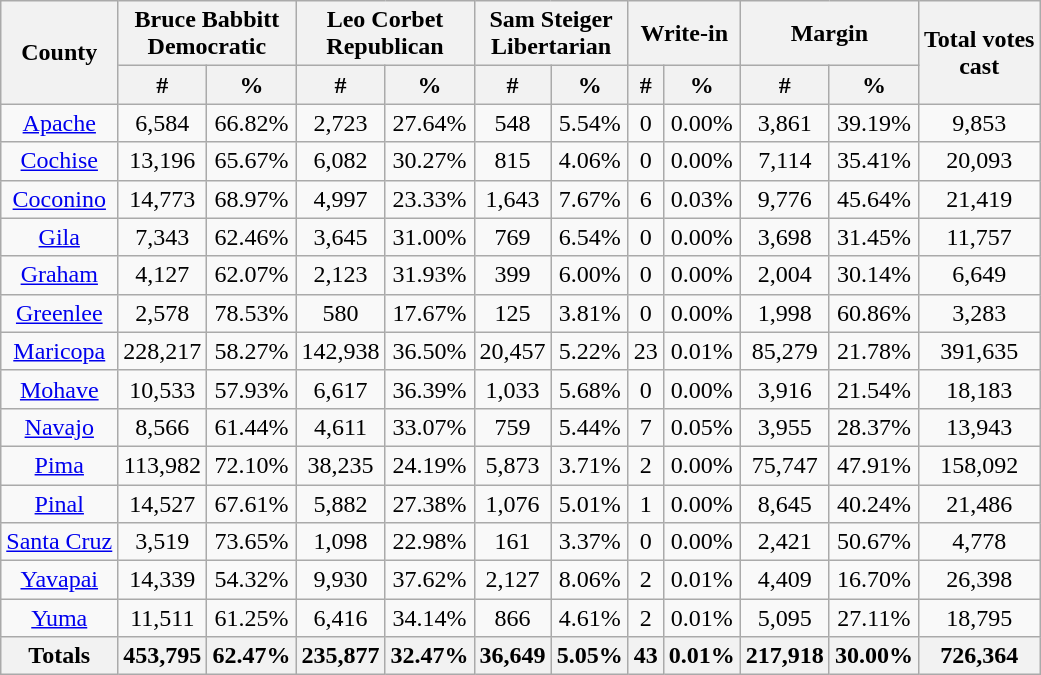<table class="wikitable sortable">
<tr>
<th rowspan="2">County</th>
<th style="text-align:center;" colspan="2">Bruce Babbitt<br>Democratic</th>
<th style="text-align:center;" colspan="2">Leo Corbet<br>Republican</th>
<th style="text-align:center;" colspan="2">Sam Steiger<br>Libertarian</th>
<th style="text-align:center;" colspan="2">Write-in</th>
<th style="text-align:center;" colspan="2">Margin</th>
<th style="text-align:center;" rowspan="2">Total votes<br>cast</th>
</tr>
<tr>
<th style="text-align:center;" data-sort-type="number">#</th>
<th style="text-align:center;" data-sort-type="number">%</th>
<th style="text-align:center;" data-sort-type="number">#</th>
<th style="text-align:center;" data-sort-type="number">%</th>
<th style="text-align:center;" data-sort-type="number">#</th>
<th style="text-align:center;" data-sort-type="number">%</th>
<th style="text-align:center;" data-sort-type="number">#</th>
<th style="text-align:center;" data-sort-type="number">%</th>
<th style="text-align:center;" data-sort-type="number">#</th>
<th style="text-align:center;" data-sort-type="number">%</th>
</tr>
<tr style="text-align:center;">
<td><a href='#'>Apache</a></td>
<td>6,584</td>
<td>66.82%</td>
<td>2,723</td>
<td>27.64%</td>
<td>548</td>
<td>5.54%</td>
<td>0</td>
<td>0.00%</td>
<td>3,861</td>
<td>39.19%</td>
<td>9,853</td>
</tr>
<tr style="text-align:center;">
<td><a href='#'>Cochise</a></td>
<td>13,196</td>
<td>65.67%</td>
<td>6,082</td>
<td>30.27%</td>
<td>815</td>
<td>4.06%</td>
<td>0</td>
<td>0.00%</td>
<td>7,114</td>
<td>35.41%</td>
<td>20,093</td>
</tr>
<tr style="text-align:center;">
<td><a href='#'>Coconino</a></td>
<td>14,773</td>
<td>68.97%</td>
<td>4,997</td>
<td>23.33%</td>
<td>1,643</td>
<td>7.67%</td>
<td>6</td>
<td>0.03%</td>
<td>9,776</td>
<td>45.64%</td>
<td>21,419</td>
</tr>
<tr style="text-align:center;">
<td><a href='#'>Gila</a></td>
<td>7,343</td>
<td>62.46%</td>
<td>3,645</td>
<td>31.00%</td>
<td>769</td>
<td>6.54%</td>
<td>0</td>
<td>0.00%</td>
<td>3,698</td>
<td>31.45%</td>
<td>11,757</td>
</tr>
<tr style="text-align:center;">
<td><a href='#'>Graham</a></td>
<td>4,127</td>
<td>62.07%</td>
<td>2,123</td>
<td>31.93%</td>
<td>399</td>
<td>6.00%</td>
<td>0</td>
<td>0.00%</td>
<td>2,004</td>
<td>30.14%</td>
<td>6,649</td>
</tr>
<tr style="text-align:center;">
<td><a href='#'>Greenlee</a></td>
<td>2,578</td>
<td>78.53%</td>
<td>580</td>
<td>17.67%</td>
<td>125</td>
<td>3.81%</td>
<td>0</td>
<td>0.00%</td>
<td>1,998</td>
<td>60.86%</td>
<td>3,283</td>
</tr>
<tr style="text-align:center;">
<td><a href='#'>Maricopa</a></td>
<td>228,217</td>
<td>58.27%</td>
<td>142,938</td>
<td>36.50%</td>
<td>20,457</td>
<td>5.22%</td>
<td>23</td>
<td>0.01%</td>
<td>85,279</td>
<td>21.78%</td>
<td>391,635</td>
</tr>
<tr style="text-align:center;">
<td><a href='#'>Mohave</a></td>
<td>10,533</td>
<td>57.93%</td>
<td>6,617</td>
<td>36.39%</td>
<td>1,033</td>
<td>5.68%</td>
<td>0</td>
<td>0.00%</td>
<td>3,916</td>
<td>21.54%</td>
<td>18,183</td>
</tr>
<tr style="text-align:center;">
<td><a href='#'>Navajo</a></td>
<td>8,566</td>
<td>61.44%</td>
<td>4,611</td>
<td>33.07%</td>
<td>759</td>
<td>5.44%</td>
<td>7</td>
<td>0.05%</td>
<td>3,955</td>
<td>28.37%</td>
<td>13,943</td>
</tr>
<tr style="text-align:center;">
<td><a href='#'>Pima</a></td>
<td>113,982</td>
<td>72.10%</td>
<td>38,235</td>
<td>24.19%</td>
<td>5,873</td>
<td>3.71%</td>
<td>2</td>
<td>0.00%</td>
<td>75,747</td>
<td>47.91%</td>
<td>158,092</td>
</tr>
<tr style="text-align:center;">
<td><a href='#'>Pinal</a></td>
<td>14,527</td>
<td>67.61%</td>
<td>5,882</td>
<td>27.38%</td>
<td>1,076</td>
<td>5.01%</td>
<td>1</td>
<td>0.00%</td>
<td>8,645</td>
<td>40.24%</td>
<td>21,486</td>
</tr>
<tr style="text-align:center;">
<td><a href='#'>Santa Cruz</a></td>
<td>3,519</td>
<td>73.65%</td>
<td>1,098</td>
<td>22.98%</td>
<td>161</td>
<td>3.37%</td>
<td>0</td>
<td>0.00%</td>
<td>2,421</td>
<td>50.67%</td>
<td>4,778</td>
</tr>
<tr style="text-align:center;">
<td><a href='#'>Yavapai</a></td>
<td>14,339</td>
<td>54.32%</td>
<td>9,930</td>
<td>37.62%</td>
<td>2,127</td>
<td>8.06%</td>
<td>2</td>
<td>0.01%</td>
<td>4,409</td>
<td>16.70%</td>
<td>26,398</td>
</tr>
<tr style="text-align:center;">
<td><a href='#'>Yuma</a></td>
<td>11,511</td>
<td>61.25%</td>
<td>6,416</td>
<td>34.14%</td>
<td>866</td>
<td>4.61%</td>
<td>2</td>
<td>0.01%</td>
<td>5,095</td>
<td>27.11%</td>
<td>18,795</td>
</tr>
<tr style="text-align:center;">
<th>Totals</th>
<th>453,795</th>
<th>62.47%</th>
<th>235,877</th>
<th>32.47%</th>
<th>36,649</th>
<th>5.05%</th>
<th>43</th>
<th>0.01%</th>
<th>217,918</th>
<th>30.00%</th>
<th>726,364</th>
</tr>
</table>
